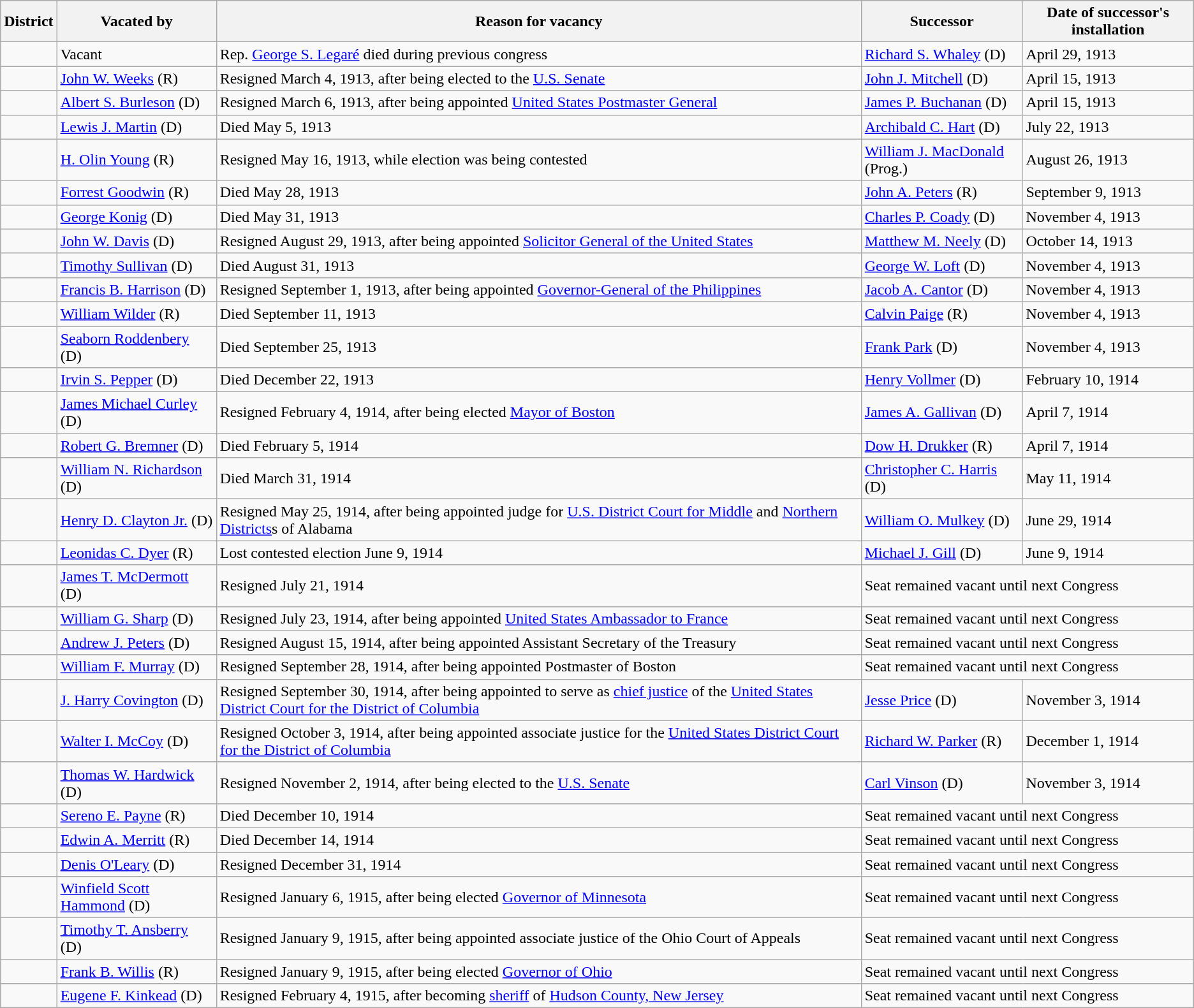<table class="wikitable sortable">
<tr>
<th>District</th>
<th>Vacated by</th>
<th>Reason for vacancy</th>
<th>Successor</th>
<th>Date of successor's installation</th>
</tr>
<tr>
<td></td>
<td>Vacant</td>
<td>Rep. <a href='#'>George S. Legaré</a> died during previous congress</td>
<td><a href='#'>Richard S. Whaley</a> (D)</td>
<td>April 29, 1913</td>
</tr>
<tr>
<td></td>
<td><a href='#'>John W. Weeks</a> (R)</td>
<td>Resigned March 4, 1913, after being elected to the <a href='#'>U.S. Senate</a></td>
<td><a href='#'>John J. Mitchell</a> (D)</td>
<td>April 15, 1913</td>
</tr>
<tr>
<td></td>
<td><a href='#'>Albert S. Burleson</a> (D)</td>
<td>Resigned March 6, 1913, after being appointed <a href='#'>United States Postmaster General</a></td>
<td><a href='#'>James P. Buchanan</a> (D)</td>
<td>April 15, 1913</td>
</tr>
<tr>
<td></td>
<td><a href='#'>Lewis J. Martin</a> (D)</td>
<td>Died May 5, 1913</td>
<td><a href='#'>Archibald C. Hart</a> (D)</td>
<td>July 22, 1913</td>
</tr>
<tr>
<td></td>
<td><a href='#'>H. Olin Young</a> (R)</td>
<td>Resigned May 16, 1913, while election was being contested</td>
<td><a href='#'>William J. MacDonald</a> (Prog.)</td>
<td>August 26, 1913</td>
</tr>
<tr>
<td></td>
<td><a href='#'>Forrest Goodwin</a> (R)</td>
<td>Died May 28, 1913</td>
<td><a href='#'>John A. Peters</a> (R)</td>
<td>September 9, 1913</td>
</tr>
<tr>
<td></td>
<td><a href='#'>George Konig</a> (D)</td>
<td>Died May 31, 1913</td>
<td><a href='#'>Charles P. Coady</a> (D)</td>
<td>November 4, 1913</td>
</tr>
<tr>
<td></td>
<td><a href='#'>John W. Davis</a> (D)</td>
<td>Resigned August 29, 1913, after being appointed <a href='#'>Solicitor General of the United States</a></td>
<td><a href='#'>Matthew M. Neely</a> (D)</td>
<td>October 14, 1913</td>
</tr>
<tr>
<td></td>
<td><a href='#'>Timothy Sullivan</a> (D)</td>
<td>Died August 31, 1913</td>
<td><a href='#'>George W. Loft</a> (D)</td>
<td>November 4, 1913</td>
</tr>
<tr>
<td></td>
<td><a href='#'>Francis B. Harrison</a> (D)</td>
<td>Resigned September 1, 1913, after being appointed <a href='#'>Governor-General of the Philippines</a></td>
<td><a href='#'>Jacob A. Cantor</a> (D)</td>
<td>November 4, 1913</td>
</tr>
<tr>
<td></td>
<td><a href='#'>William Wilder</a> (R)</td>
<td>Died September 11, 1913</td>
<td><a href='#'>Calvin Paige</a> (R)</td>
<td>November 4, 1913</td>
</tr>
<tr>
<td></td>
<td><a href='#'>Seaborn Roddenbery</a> (D)</td>
<td>Died September 25, 1913</td>
<td><a href='#'>Frank Park</a> (D)</td>
<td>November 4, 1913</td>
</tr>
<tr>
<td></td>
<td><a href='#'>Irvin S. Pepper</a> (D)</td>
<td>Died December 22, 1913</td>
<td><a href='#'>Henry Vollmer</a> (D)</td>
<td>February 10, 1914</td>
</tr>
<tr>
<td></td>
<td><a href='#'>James Michael Curley</a> (D)</td>
<td>Resigned February 4, 1914, after being elected <a href='#'>Mayor of Boston</a></td>
<td><a href='#'>James A. Gallivan</a> (D)</td>
<td>April 7, 1914</td>
</tr>
<tr>
<td></td>
<td><a href='#'>Robert G. Bremner</a> (D)</td>
<td>Died February 5, 1914</td>
<td><a href='#'>Dow H. Drukker</a> (R)</td>
<td>April 7, 1914</td>
</tr>
<tr>
<td></td>
<td><a href='#'>William N. Richardson</a> (D)</td>
<td>Died March 31, 1914</td>
<td><a href='#'>Christopher C. Harris</a> (D)</td>
<td>May 11, 1914</td>
</tr>
<tr>
<td></td>
<td><a href='#'>Henry D. Clayton Jr.</a> (D)</td>
<td>Resigned May 25, 1914, after being appointed judge for <a href='#'>U.S. District Court for Middle</a> and <a href='#'>Northern Districts</a>s of Alabama</td>
<td><a href='#'>William O. Mulkey</a> (D)</td>
<td>June 29, 1914</td>
</tr>
<tr>
<td></td>
<td><a href='#'>Leonidas C. Dyer</a> (R)</td>
<td>Lost contested election June 9, 1914</td>
<td><a href='#'>Michael J. Gill</a> (D)</td>
<td>June 9, 1914</td>
</tr>
<tr>
<td></td>
<td><a href='#'>James T. McDermott</a> (D)</td>
<td>Resigned July 21, 1914</td>
<td colspan=2>Seat remained vacant until next Congress</td>
</tr>
<tr>
<td></td>
<td><a href='#'>William G. Sharp</a> (D)</td>
<td>Resigned July 23, 1914, after being appointed <a href='#'>United States Ambassador to France</a></td>
<td colspan=2>Seat remained vacant until next Congress</td>
</tr>
<tr>
<td></td>
<td><a href='#'>Andrew J. Peters</a> (D)</td>
<td>Resigned August 15, 1914, after being appointed Assistant Secretary of the Treasury</td>
<td colspan=2>Seat remained vacant until next Congress</td>
</tr>
<tr>
<td></td>
<td><a href='#'>William F. Murray</a> (D)</td>
<td>Resigned September 28, 1914, after being appointed Postmaster of Boston</td>
<td colspan=2>Seat remained vacant until next Congress</td>
</tr>
<tr>
<td></td>
<td><a href='#'>J. Harry Covington</a> (D)</td>
<td>Resigned September 30, 1914, after being appointed to serve as <a href='#'>chief justice</a> of the <a href='#'>United States District Court for the District of Columbia</a></td>
<td><a href='#'>Jesse Price</a> (D)</td>
<td>November 3, 1914</td>
</tr>
<tr>
<td></td>
<td><a href='#'>Walter I. McCoy</a> (D)</td>
<td>Resigned October 3, 1914, after being appointed associate justice for the <a href='#'>United States District Court for the District of Columbia</a></td>
<td><a href='#'>Richard W. Parker</a> (R)</td>
<td>December 1, 1914</td>
</tr>
<tr>
<td></td>
<td><a href='#'>Thomas W. Hardwick</a> (D)</td>
<td>Resigned November 2, 1914, after being elected to the <a href='#'>U.S. Senate</a></td>
<td><a href='#'>Carl Vinson</a> (D)</td>
<td>November 3, 1914</td>
</tr>
<tr>
<td></td>
<td><a href='#'>Sereno E. Payne</a> (R)</td>
<td>Died December 10, 1914</td>
<td colspan=2>Seat remained vacant until next Congress</td>
</tr>
<tr>
<td></td>
<td><a href='#'>Edwin A. Merritt</a> (R)</td>
<td>Died December 14, 1914</td>
<td colspan=2>Seat remained vacant until next Congress</td>
</tr>
<tr>
<td></td>
<td><a href='#'>Denis O'Leary</a> (D)</td>
<td>Resigned December 31, 1914</td>
<td colspan=2>Seat remained vacant until next Congress</td>
</tr>
<tr>
<td></td>
<td><a href='#'>Winfield Scott Hammond</a> (D)</td>
<td>Resigned January 6, 1915, after being elected <a href='#'>Governor of Minnesota</a></td>
<td colspan=2>Seat remained vacant until next Congress</td>
</tr>
<tr>
<td></td>
<td><a href='#'>Timothy T. Ansberry</a> (D)</td>
<td>Resigned January 9, 1915, after being appointed associate justice of the Ohio Court of Appeals</td>
<td colspan=2>Seat remained vacant until next Congress</td>
</tr>
<tr>
<td></td>
<td><a href='#'>Frank B. Willis</a> (R)</td>
<td>Resigned January 9, 1915, after being elected <a href='#'>Governor of Ohio</a></td>
<td colspan=2>Seat remained vacant until next Congress</td>
</tr>
<tr>
<td></td>
<td><a href='#'>Eugene F. Kinkead</a> (D)</td>
<td>Resigned February 4, 1915, after becoming <a href='#'>sheriff</a> of <a href='#'>Hudson County, New Jersey</a></td>
<td colspan=2>Seat remained vacant until next Congress</td>
</tr>
</table>
